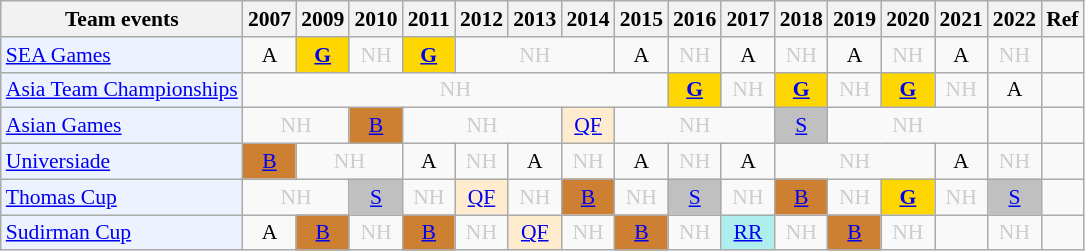<table class="wikitable" style="font-size: 90%; text-align:center">
<tr>
<th>Team events</th>
<th>2007</th>
<th>2009</th>
<th>2010</th>
<th>2011</th>
<th>2012</th>
<th>2013</th>
<th>2014</th>
<th>2015</th>
<th>2016</th>
<th>2017</th>
<th>2018</th>
<th>2019</th>
<th>2020</th>
<th>2021</th>
<th>2022</th>
<th>Ref</th>
</tr>
<tr>
<td bgcolor="#ECF2FF"; align="left"><a href='#'>SEA Games</a></td>
<td>A</td>
<td bgcolor=gold><a href='#'><strong>G</strong></a></td>
<td style=color:#ccc>NH</td>
<td bgcolor=gold><a href='#'><strong>G</strong></a></td>
<td colspan="3" style=color:#ccc>NH</td>
<td>A</td>
<td style=color:#ccc>NH</td>
<td>A</td>
<td style=color:#ccc>NH</td>
<td>A</td>
<td style=color:#ccc>NH</td>
<td>A</td>
<td style=color:#ccc>NH</td>
<td></td>
</tr>
<tr>
<td bgcolor="#ECF2FF"; align="left"><a href='#'>Asia Team Championships</a></td>
<td colspan="8" style=color:#ccc>NH</td>
<td bgcolor=gold><a href='#'><strong>G</strong></a></td>
<td style=color:#ccc>NH</td>
<td bgcolor=gold><a href='#'><strong>G</strong></a></td>
<td style=color:#ccc>NH</td>
<td bgcolor=gold><a href='#'><strong>G</strong></a></td>
<td style=color:#ccc>NH</td>
<td>A</td>
<td></td>
</tr>
<tr>
<td bgcolor="#ECF2FF"; align="left"><a href='#'>Asian Games</a></td>
<td colspan="2" style=color:#ccc>NH</td>
<td bgcolor=CD7F32><a href='#'>B</a></td>
<td colspan="3" style=color:#ccc>NH</td>
<td bgcolor=FFEBCD><a href='#'>QF</a></td>
<td colspan="3" style=color:#ccc>NH</td>
<td bgcolor=silver><a href='#'>S</a></td>
<td colspan="3" style=color:#ccc>NH</td>
<td></td>
<td></td>
</tr>
<tr>
<td bgcolor="#ECF2FF"; align="left"><a href='#'>Universiade</a></td>
<td bgcolor=CD7F32><a href='#'>B</a></td>
<td colspan="2" style=color:#ccc>NH</td>
<td>A</td>
<td style=color:#ccc>NH</td>
<td>A</td>
<td style=color:#ccc>NH</td>
<td>A</td>
<td style=color:#ccc>NH</td>
<td>A</td>
<td colspan="3" style=color:#ccc>NH</td>
<td>A</td>
<td style=color:#ccc>NH</td>
<td></td>
</tr>
<tr>
<td bgcolor="#ECF2FF"; align="left"><a href='#'>Thomas Cup</a></td>
<td colspan="2" style=color:#ccc>NH</td>
<td bgcolor=silver><a href='#'>S</a></td>
<td style=color:#ccc>NH</td>
<td bgcolor=FFEBCD><a href='#'>QF</a></td>
<td style=color:#ccc>NH</td>
<td bgcolor=CD7F32><a href='#'>B</a></td>
<td style=color:#ccc>NH</td>
<td bgcolor=silver><a href='#'>S</a></td>
<td style=color:#ccc>NH</td>
<td bgcolor=CD7F32><a href='#'>B</a></td>
<td style=color:#ccc>NH</td>
<td bgcolor=gold><a href='#'><strong>G</strong></a></td>
<td style=color:#ccc>NH</td>
<td bgcolor=silver><a href='#'>S</a></td>
<td></td>
</tr>
<tr>
<td bgcolor="#ECF2FF"; align="left"><a href='#'>Sudirman Cup</a></td>
<td>A</td>
<td bgcolor=CD7F32><a href='#'>B</a></td>
<td style=color:#ccc>NH</td>
<td bgcolor=CD7F32><a href='#'>B</a></td>
<td style=color:#ccc>NH</td>
<td bgcolor=FFEBCD><a href='#'>QF</a></td>
<td style=color:#ccc>NH</td>
<td bgcolor=CD7F32><a href='#'>B</a></td>
<td style=color:#ccc>NH</td>
<td bgcolor=AFEEEE><a href='#'>RR</a></td>
<td style=color:#ccc>NH</td>
<td bgcolor=CD7F32><a href='#'>B</a></td>
<td style=color:#ccc>NH</td>
<td></td>
<td style=color:#ccc>NH</td>
<td></td>
</tr>
</table>
